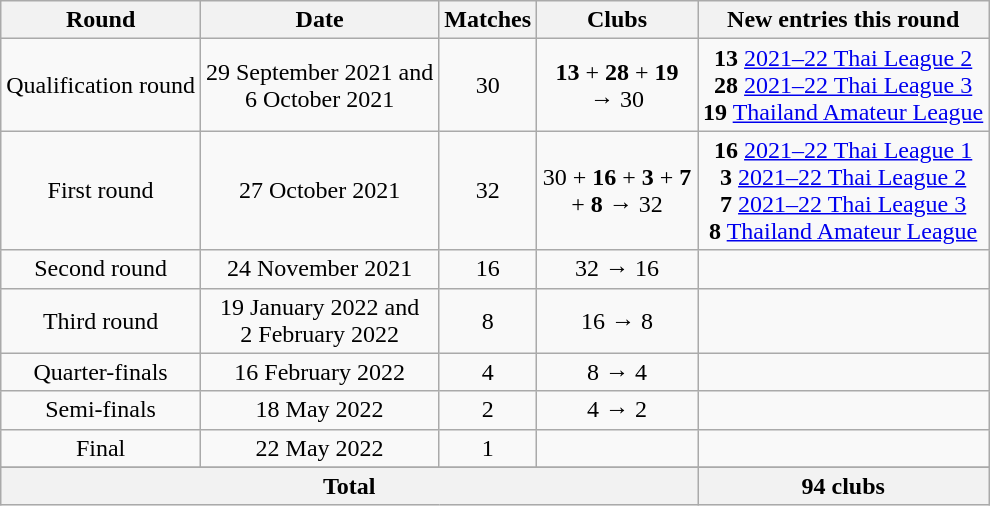<table class="wikitable">
<tr>
<th>Round</th>
<th>Date</th>
<th>Matches</th>
<th width=100>Clubs</th>
<th>New entries this round</th>
</tr>
<tr align=center>
<td>Qualification round</td>
<td>29 September 2021 and<br>6 October 2021</td>
<td>30</td>
<td><strong>13</strong> + <strong>28</strong> + <strong>19</strong> → 30</td>
<td><strong>13</strong> <a href='#'>2021–22 Thai League 2</a><br><strong>28</strong> <a href='#'>2021–22 Thai League 3</a><br><strong>19</strong> <a href='#'>Thailand Amateur League</a></td>
</tr>
<tr align=center>
<td>First round</td>
<td>27 October 2021</td>
<td>32</td>
<td>30 + <strong>16</strong> + <strong>3</strong> + <strong>7</strong> + <strong>8</strong> → 32</td>
<td><strong>16</strong> <a href='#'>2021–22 Thai League 1</a><br><strong>3</strong> <a href='#'>2021–22 Thai League 2</a><br><strong>7</strong> <a href='#'>2021–22 Thai League 3</a><br><strong>8</strong> <a href='#'>Thailand Amateur League</a></td>
</tr>
<tr align=center>
<td>Second round</td>
<td>24 November 2021</td>
<td>16</td>
<td>32 → 16</td>
<td></td>
</tr>
<tr align=center>
<td>Third round</td>
<td>19 January 2022 and<br>2 February 2022</td>
<td>8</td>
<td>16 → 8</td>
<td></td>
</tr>
<tr align=center>
<td>Quarter-finals</td>
<td>16 February 2022</td>
<td>4</td>
<td>8 → 4</td>
<td></td>
</tr>
<tr align=center>
<td>Semi-finals</td>
<td>18 May 2022</td>
<td>2</td>
<td>4 → 2</td>
<td></td>
</tr>
<tr align=center>
<td>Final</td>
<td>22 May 2022</td>
<td>1</td>
<td></td>
<td></td>
</tr>
<tr align=left|>
</tr>
<tr>
<th colspan=4>Total</th>
<th>94 clubs</th>
</tr>
</table>
